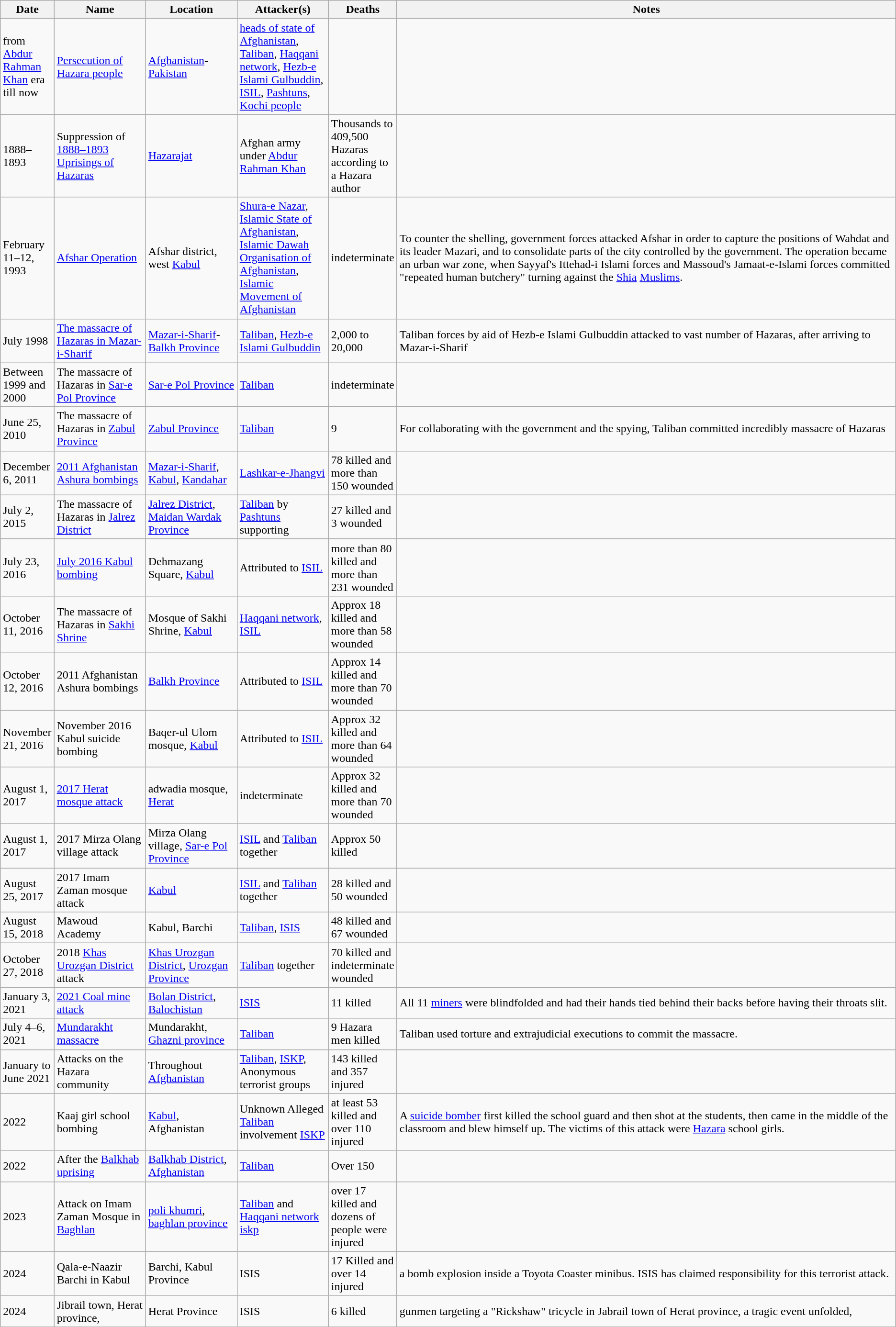<table class="sortable wikitable">
<tr>
<th style="width:65px;">Date</th>
<th style="width:120px;">Name</th>
<th style="width:120px;">Location</th>
<th style="width:120px;">Attacker(s)</th>
<th style="width:75px;">Deaths</th>
<th class="unsortable">Notes</th>
</tr>
<tr>
<td>from <a href='#'>Abdur Rahman Khan</a> era till now</td>
<td><a href='#'>Persecution of Hazara people</a></td>
<td><a href='#'>Afghanistan</a>-<a href='#'>Pakistan</a></td>
<td><a href='#'>heads of state of Afghanistan</a>, <a href='#'>Taliban</a>, <a href='#'>Haqqani network</a>, <a href='#'>Hezb-e Islami Gulbuddin</a>, <a href='#'>ISIL</a>, <a href='#'>Pashtuns</a>, <a href='#'>Kochi people</a></td>
<td></td>
<td></td>
</tr>
<tr>
<td>1888–1893</td>
<td>Suppression of <a href='#'>1888–1893 Uprisings of Hazaras</a></td>
<td><a href='#'>Hazarajat</a></td>
<td>Afghan army under <a href='#'>Abdur Rahman Khan</a></td>
<td>Thousands to<br>409,500 Hazaras according to a Hazara author</td>
<td></td>
</tr>
<tr>
<td>February 11–12, 1993</td>
<td><a href='#'>Afshar Operation</a></td>
<td>Afshar district, west <a href='#'>Kabul</a></td>
<td><a href='#'>Shura-e Nazar</a>, <a href='#'>Islamic State of Afghanistan</a>, <a href='#'>Islamic Dawah Organisation of Afghanistan</a>, <a href='#'>Islamic Movement of Afghanistan</a></td>
<td>indeterminate</td>
<td>To counter the shelling, government forces attacked Afshar in order to capture the positions of Wahdat and its leader Mazari, and to consolidate parts of the city controlled by the government. The operation became an urban war zone, when Sayyaf's Ittehad-i Islami forces and Massoud's Jamaat-e-Islami forces committed "repeated human butchery" turning against the <a href='#'>Shia</a> <a href='#'>Muslims</a>.</td>
</tr>
<tr>
<td>July 1998</td>
<td><a href='#'>The massacre of Hazaras in Mazar-i-Sharif</a></td>
<td><a href='#'>Mazar-i-Sharif</a>-<a href='#'>Balkh Province</a></td>
<td><a href='#'>Taliban</a>, <a href='#'>Hezb-e Islami Gulbuddin</a></td>
<td>2,000 to 20,000</td>
<td>Taliban forces by aid of Hezb-e Islami Gulbuddin attacked to vast number of Hazaras, after arriving to Mazar-i-Sharif</td>
</tr>
<tr>
<td>Between 1999 and 2000</td>
<td>The massacre of Hazaras in <a href='#'>Sar-e Pol Province</a></td>
<td><a href='#'>Sar-e Pol Province</a></td>
<td><a href='#'>Taliban</a></td>
<td>indeterminate</td>
<td></td>
</tr>
<tr>
<td>June 25, 2010</td>
<td>The massacre of Hazaras in <a href='#'>Zabul Province</a></td>
<td><a href='#'>Zabul Province</a></td>
<td><a href='#'>Taliban</a></td>
<td>9</td>
<td>For collaborating with the government and the spying, Taliban committed incredibly massacre of Hazaras</td>
</tr>
<tr>
<td>December 6, 2011</td>
<td><a href='#'>2011 Afghanistan Ashura bombings</a></td>
<td><a href='#'>Mazar-i-Sharif</a>, <a href='#'>Kabul</a>, <a href='#'>Kandahar</a></td>
<td><a href='#'>Lashkar-e-Jhangvi</a></td>
<td>78 killed and more than 150 wounded</td>
<td></td>
</tr>
<tr>
<td>July 2, 2015</td>
<td>The massacre of Hazaras in <a href='#'>Jalrez District</a></td>
<td><a href='#'>Jalrez District</a>, <a href='#'>Maidan Wardak Province</a></td>
<td><a href='#'>Taliban</a> by <a href='#'>Pashtuns</a> supporting</td>
<td>27 killed and 3 wounded</td>
<td></td>
</tr>
<tr>
<td>July 23, 2016</td>
<td><a href='#'>July 2016 Kabul bombing</a></td>
<td>Dehmazang Square, <a href='#'>Kabul</a></td>
<td>Attributed to <a href='#'>ISIL</a></td>
<td>more than 80 killed and more than 231 wounded</td>
<td></td>
</tr>
<tr>
<td>October 11, 2016</td>
<td>The massacre of Hazaras in <a href='#'>Sakhi Shrine</a></td>
<td>Mosque of Sakhi Shrine, <a href='#'>Kabul</a></td>
<td><a href='#'>Haqqani network</a>, <a href='#'>ISIL</a></td>
<td>Approx 18 killed and more than 58 wounded</td>
<td></td>
</tr>
<tr>
<td>October 12, 2016</td>
<td>2011 Afghanistan Ashura bombings</td>
<td><a href='#'>Balkh Province</a></td>
<td>Attributed to <a href='#'>ISIL</a></td>
<td>Approx 14 killed and more than 70 wounded</td>
<td></td>
</tr>
<tr>
<td>November 21, 2016</td>
<td>November 2016 Kabul suicide bombing</td>
<td>Baqer-ul Ulom mosque, <a href='#'>Kabul</a></td>
<td>Attributed to <a href='#'>ISIL</a></td>
<td>Approx 32 killed and more than 64 wounded</td>
<td></td>
</tr>
<tr>
<td>August 1, 2017</td>
<td><a href='#'>2017 Herat mosque attack</a></td>
<td>adwadia mosque, <a href='#'>Herat</a></td>
<td>indeterminate</td>
<td>Approx 32 killed and more than 70 wounded</td>
<td></td>
</tr>
<tr>
<td>August 1, 2017</td>
<td>2017 Mirza Olang village attack</td>
<td>Mirza Olang village, <a href='#'>Sar-e Pol Province</a></td>
<td><a href='#'>ISIL</a> and <a href='#'>Taliban</a> together</td>
<td>Approx 50 killed</td>
<td></td>
</tr>
<tr>
<td>August 25, 2017</td>
<td>2017 Imam Zaman mosque attack</td>
<td><a href='#'>Kabul</a></td>
<td><a href='#'>ISIL</a> and <a href='#'>Taliban</a> together</td>
<td>28 killed and 50 wounded</td>
<td></td>
</tr>
<tr>
<td>August 15, 2018</td>
<td>Mawoud Academy</td>
<td>Kabul, Barchi</td>
<td><a href='#'>Taliban</a>, <a href='#'>ISIS</a></td>
<td>48 killed and 67 wounded</td>
<td></td>
</tr>
<tr>
<td>October 27, 2018</td>
<td>2018 <a href='#'>Khas Urozgan District</a> attack</td>
<td><a href='#'>Khas Urozgan District</a>, <a href='#'>Urozgan Province</a></td>
<td><a href='#'>Taliban</a> together</td>
<td>70 killed and indeterminate wounded</td>
<td></td>
</tr>
<tr>
<td>January 3, 2021</td>
<td><a href='#'>2021 Coal mine attack</a></td>
<td><a href='#'>Bolan District</a>, <a href='#'>Balochistan</a></td>
<td><a href='#'>ISIS</a></td>
<td>11 killed</td>
<td>All 11 <a href='#'>miners</a> were blindfolded and had their hands tied behind their backs before having their throats slit.</td>
</tr>
<tr>
<td>July 4–6, 2021</td>
<td><a href='#'>Mundarakht massacre</a></td>
<td>Mundarakht, <a href='#'>Ghazni province</a></td>
<td><a href='#'>Taliban</a></td>
<td>9 Hazara men killed</td>
<td>Taliban used torture and extrajudicial executions to commit the massacre.</td>
</tr>
<tr>
<td>January to June 2021</td>
<td>Attacks on the Hazara community</td>
<td>Throughout <a href='#'>Afghanistan</a></td>
<td><a href='#'>Taliban</a>, <a href='#'>ISKP</a>, Anonymous terrorist groups</td>
<td>143 killed and 357 injured</td>
<td></td>
</tr>
<tr>
<td>2022</td>
<td>Kaaj girl school bombing</td>
<td><a href='#'>Kabul</a>, Afghanistan</td>
<td>Unknown  Alleged <a href='#'>Taliban</a> involvement <a href='#'>ISKP</a></td>
<td>at least 53 killed and over 110 injured</td>
<td>A <a href='#'>suicide bomber</a> first killed the school guard and then shot at the students, then came in the middle of the classroom and blew himself up. The victims of this attack were <a href='#'>Hazara</a> school girls.</td>
</tr>
<tr>
<td>2022</td>
<td>After the <a href='#'>Balkhab uprising</a></td>
<td><a href='#'>Balkhab District</a>, <a href='#'>Afghanistan</a></td>
<td><a href='#'>Taliban</a></td>
<td>Over 150</td>
<td></td>
</tr>
<tr>
<td>2023</td>
<td>Attack on Imam Zaman Mosque in <a href='#'>Baghlan</a></td>
<td><a href='#'>poli khumri</a>, <a href='#'>baghlan province</a></td>
<td><a href='#'>Taliban</a> and <a href='#'>Haqqani network</a> <a href='#'>iskp</a></td>
<td>over 17 killed and dozens of people were injured</td>
</tr>
<tr>
<td>2024</td>
<td>Qala-e-Naazir Barchi in Kabul</td>
<td>Barchi, Kabul Province</td>
<td>ISIS</td>
<td>17 Killed and over 14 injured</td>
<td>a bomb explosion inside a Toyota Coaster minibus. ISIS has claimed responsibility for this terrorist attack.</td>
</tr>
<tr>
<td>2024</td>
<td>Jibrail town, Herat province,</td>
<td>Herat Province</td>
<td>ISIS</td>
<td>6 killed</td>
<td>gunmen targeting a "Rickshaw" tricycle in Jabrail town of Herat province, a tragic event unfolded,</td>
</tr>
</table>
